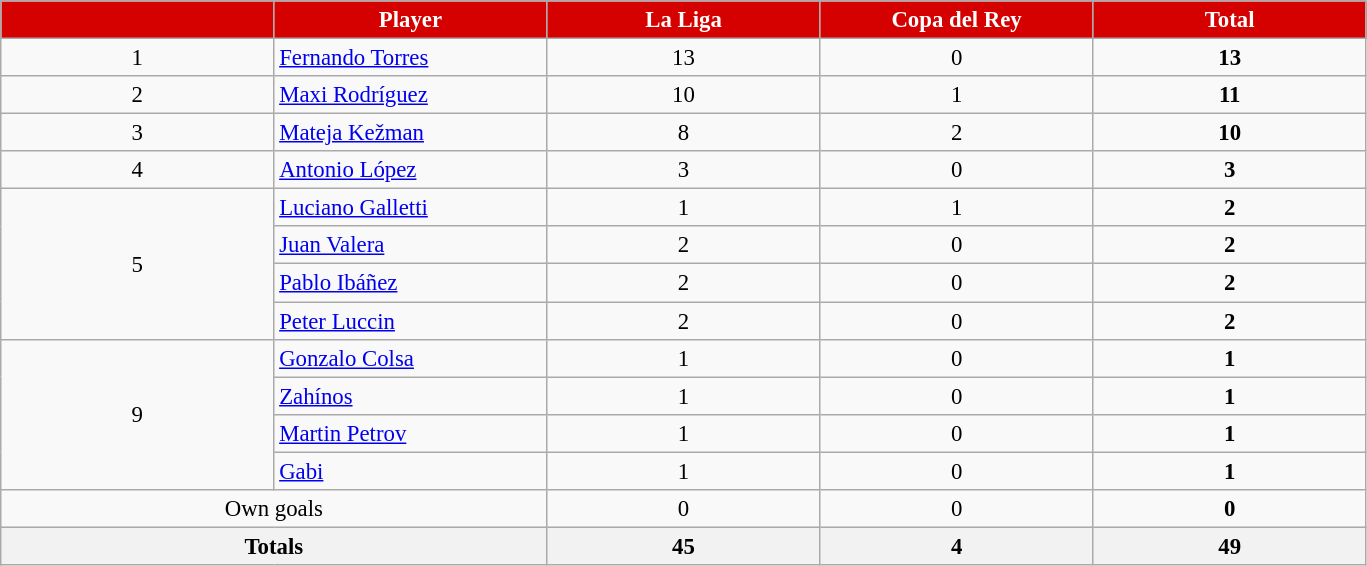<table class="wikitable" style="font-size: 95%; text-align: center">
<tr>
<th style="background:#d50000; color:white; width:175px;"></th>
<th style="background:#d50000; color:white; width:175px;">Player</th>
<th style="background:#d50000; color:white; width:175px;">La Liga</th>
<th style="background:#d50000; color:white; width:175px;">Copa del Rey</th>
<th style="background:#d50000; color:white; width:175px;"><strong>Total</strong></th>
</tr>
<tr>
<td>1</td>
<td align=left> <a href='#'>Fernando Torres</a></td>
<td>13</td>
<td>0</td>
<td><strong>13</strong></td>
</tr>
<tr>
<td>2</td>
<td align=left> <a href='#'>Maxi Rodríguez</a></td>
<td>10</td>
<td>1</td>
<td><strong>11</strong></td>
</tr>
<tr>
<td>3</td>
<td align=left> <a href='#'>Mateja Kežman</a></td>
<td>8</td>
<td>2</td>
<td><strong>10</strong></td>
</tr>
<tr>
<td>4</td>
<td align=left> <a href='#'>Antonio López</a></td>
<td>3</td>
<td>0</td>
<td><strong>3</strong></td>
</tr>
<tr>
<td rowspan=4>5</td>
<td align=left> <a href='#'>Luciano Galletti</a></td>
<td>1</td>
<td>1</td>
<td><strong>2</strong></td>
</tr>
<tr>
<td align=left> <a href='#'>Juan Valera</a></td>
<td>2</td>
<td>0</td>
<td><strong>2</strong></td>
</tr>
<tr>
<td align=left> <a href='#'>Pablo Ibáñez</a></td>
<td>2</td>
<td>0</td>
<td><strong>2</strong></td>
</tr>
<tr>
<td align=left> <a href='#'>Peter Luccin</a></td>
<td>2</td>
<td>0</td>
<td><strong>2</strong></td>
</tr>
<tr>
<td rowspan=4>9</td>
<td align=left> <a href='#'>Gonzalo Colsa</a></td>
<td>1</td>
<td>0</td>
<td><strong>1</strong></td>
</tr>
<tr>
<td align=left> <a href='#'>Zahínos</a></td>
<td>1</td>
<td>0</td>
<td><strong>1</strong></td>
</tr>
<tr>
<td align=left> <a href='#'>Martin Petrov</a></td>
<td>1</td>
<td>0</td>
<td><strong>1</strong></td>
</tr>
<tr>
<td align=left> <a href='#'>Gabi</a></td>
<td>1</td>
<td>0</td>
<td><strong>1</strong></td>
</tr>
<tr>
<td colspan=2>Own goals</td>
<td>0</td>
<td>0</td>
<td><strong>0</strong></td>
</tr>
<tr>
<th colspan=2>Totals</th>
<th>45</th>
<th>4</th>
<th>49</th>
</tr>
</table>
